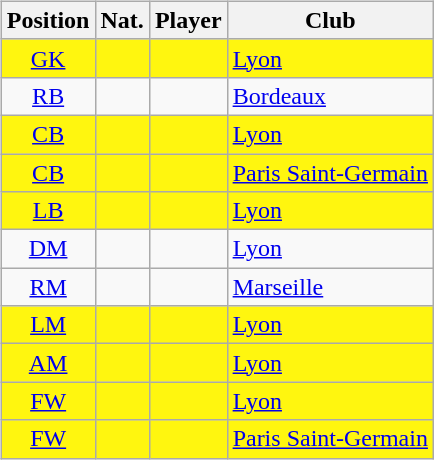<table style="width:100%;">
<tr>
<td width="50%"><br><table class="sortable wikitable" style="text-align: center;">
<tr>
<th>Position</th>
<th>Nat.</th>
<th>Player</th>
<th>Club</th>
</tr>
<tr bgcolor=#FFF60F>
<td><a href='#'>GK</a></td>
<td></td>
<td align=left></td>
<td align=left><a href='#'>Lyon</a></td>
</tr>
<tr>
<td><a href='#'>RB</a></td>
<td></td>
<td align=left></td>
<td align=left><a href='#'>Bordeaux</a></td>
</tr>
<tr bgcolor=#FFF60F>
<td><a href='#'>CB</a></td>
<td></td>
<td align=left></td>
<td align=left><a href='#'>Lyon</a></td>
</tr>
<tr bgcolor=#FFF60F>
<td><a href='#'>CB</a></td>
<td></td>
<td align=left></td>
<td align=left><a href='#'>Paris Saint-Germain</a></td>
</tr>
<tr bgcolor=#FFF60F>
<td><a href='#'>LB</a></td>
<td></td>
<td align=left></td>
<td align=left><a href='#'>Lyon</a></td>
</tr>
<tr>
<td><a href='#'>DM</a></td>
<td></td>
<td align=left></td>
<td align=left><a href='#'>Lyon</a></td>
</tr>
<tr>
<td><a href='#'>RM</a></td>
<td></td>
<td align=left></td>
<td align=left><a href='#'>Marseille</a></td>
</tr>
<tr bgcolor=#FFF60F>
<td><a href='#'>LM</a></td>
<td></td>
<td align=left></td>
<td align=left><a href='#'>Lyon</a></td>
</tr>
<tr bgcolor=#FFF60F>
<td><a href='#'>AM</a></td>
<td></td>
<td align=left></td>
<td align=left><a href='#'>Lyon</a></td>
</tr>
<tr bgcolor=#FFF60F>
<td><a href='#'>FW</a></td>
<td></td>
<td align=left></td>
<td align=left><a href='#'>Lyon</a></td>
</tr>
<tr bgcolor=#FFF60F>
<td><a href='#'>FW</a></td>
<td></td>
<td align=left></td>
<td align=left><a href='#'>Paris Saint-Germain</a></td>
</tr>
</table>
</td>
<td width="50%"><br><div>












</div></td>
</tr>
</table>
